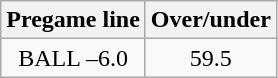<table class="wikitable">
<tr align="center">
<th style=>Pregame line</th>
<th style=>Over/under</th>
</tr>
<tr align="center">
<td>BALL –6.0</td>
<td>59.5</td>
</tr>
</table>
